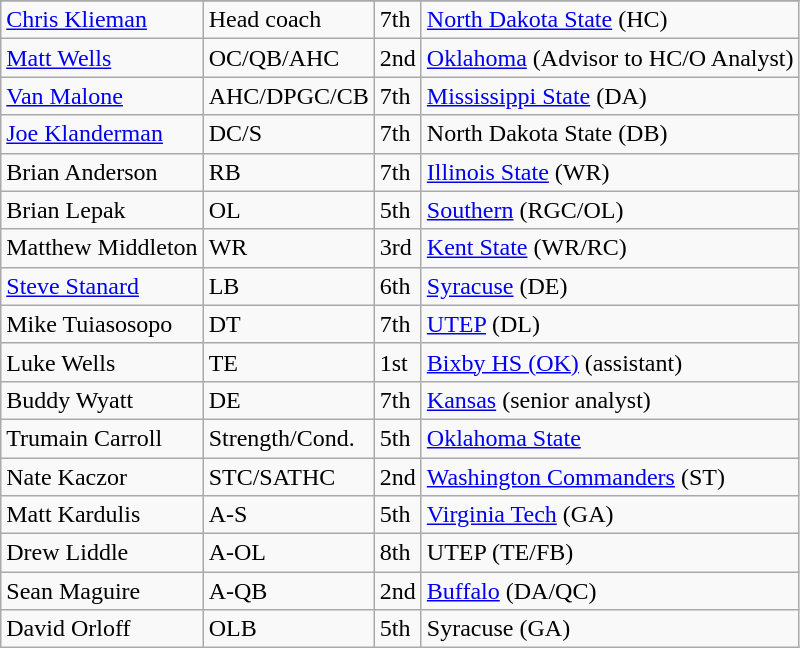<table class="wikitable">
<tr>
</tr>
<tr>
<td><a href='#'>Chris Klieman</a></td>
<td>Head coach</td>
<td>7th</td>
<td><a href='#'>North Dakota State</a> (HC)</td>
</tr>
<tr>
<td><a href='#'>Matt Wells</a></td>
<td>OC/QB/AHC</td>
<td>2nd</td>
<td><a href='#'>Oklahoma</a> (Advisor to HC/O Analyst)</td>
</tr>
<tr>
<td><a href='#'>Van Malone</a></td>
<td>AHC/DPGC/CB</td>
<td>7th</td>
<td><a href='#'>Mississippi State</a> (DA)</td>
</tr>
<tr>
<td><a href='#'>Joe Klanderman</a></td>
<td>DC/S</td>
<td>7th</td>
<td>North Dakota State (DB)</td>
</tr>
<tr>
<td>Brian Anderson</td>
<td>RB</td>
<td>7th</td>
<td><a href='#'>Illinois State</a> (WR)</td>
</tr>
<tr>
<td>Brian Lepak</td>
<td>OL</td>
<td>5th</td>
<td><a href='#'>Southern</a> (RGC/OL)</td>
</tr>
<tr>
<td>Matthew Middleton</td>
<td>WR</td>
<td>3rd</td>
<td><a href='#'>Kent State</a> (WR/RC)</td>
</tr>
<tr>
<td><a href='#'>Steve Stanard</a></td>
<td>LB</td>
<td>6th</td>
<td><a href='#'>Syracuse</a> (DE)</td>
</tr>
<tr>
<td>Mike Tuiasosopo</td>
<td>DT</td>
<td>7th</td>
<td><a href='#'>UTEP</a> (DL)</td>
</tr>
<tr>
<td>Luke Wells</td>
<td>TE</td>
<td>1st</td>
<td><a href='#'>Bixby HS (OK)</a> (assistant)</td>
</tr>
<tr>
<td>Buddy Wyatt</td>
<td>DE</td>
<td>7th</td>
<td><a href='#'>Kansas</a> (senior analyst)</td>
</tr>
<tr>
<td>Trumain Carroll</td>
<td>Strength/Cond.</td>
<td>5th</td>
<td><a href='#'>Oklahoma State</a></td>
</tr>
<tr>
<td>Nate Kaczor</td>
<td>STC/SATHC</td>
<td>2nd</td>
<td><a href='#'>Washington Commanders</a> (ST)</td>
</tr>
<tr>
<td>Matt Kardulis</td>
<td>A-S</td>
<td>5th</td>
<td><a href='#'>Virginia Tech</a> (GA)</td>
</tr>
<tr>
<td>Drew Liddle</td>
<td>A-OL</td>
<td>8th</td>
<td>UTEP (TE/FB)</td>
</tr>
<tr>
<td>Sean Maguire</td>
<td>A-QB</td>
<td>2nd</td>
<td><a href='#'>Buffalo</a> (DA/QC)</td>
</tr>
<tr>
<td>David Orloff</td>
<td>OLB</td>
<td>5th</td>
<td>Syracuse (GA)</td>
</tr>
</table>
